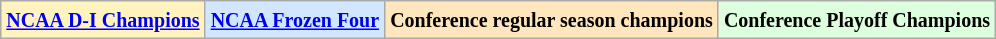<table class="wikitable">
<tr>
<td bgcolor="#FFF3BF"><small><strong><a href='#'>NCAA D-I Champions</a> </strong></small></td>
<td bgcolor="#D0E7FF"><small><strong><a href='#'>NCAA Frozen Four</a></strong></small></td>
<td bgcolor="#FFE6BD"><small><strong>Conference regular season champions</strong></small></td>
<td bgcolor="#ddffdd"><small><strong>Conference Playoff Champions</strong></small></td>
</tr>
</table>
